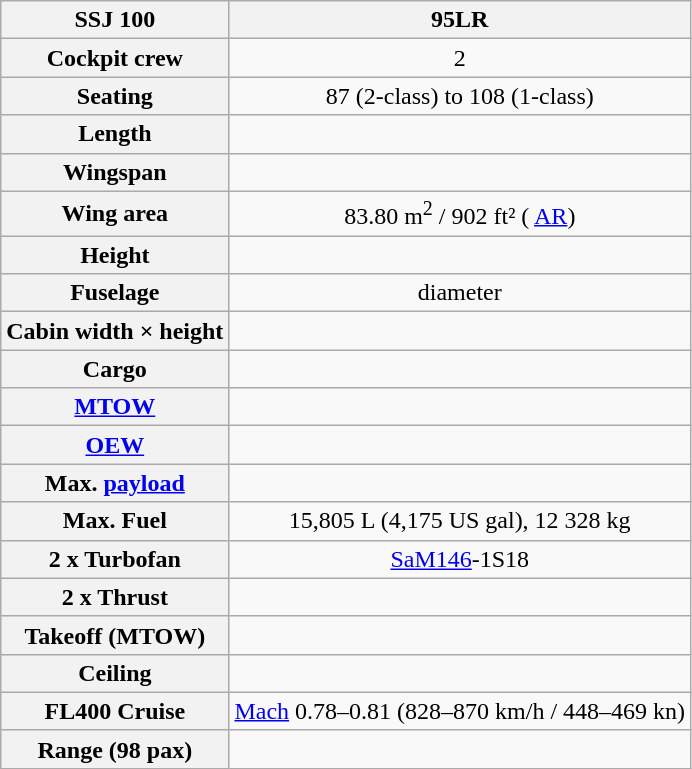<table style="text-align: center" class="wikitable">
<tr>
<th>SSJ 100</th>
<th>95LR</th>
</tr>
<tr>
<th>Cockpit crew</th>
<td>2</td>
</tr>
<tr>
<th>Seating</th>
<td>87 (2-class) to 108 (1-class)</td>
</tr>
<tr>
<th>Length</th>
<td></td>
</tr>
<tr>
<th>Wingspan</th>
<td></td>
</tr>
<tr>
<th>Wing area</th>
<td>83.80 m<sup>2</sup> / 902 ft² ( <a href='#'>AR</a>)</td>
</tr>
<tr>
<th>Height</th>
<td></td>
</tr>
<tr>
<th>Fuselage</th>
<td> diameter</td>
</tr>
<tr>
<th>Cabin width × height</th>
<td></td>
</tr>
<tr>
<th>Cargo</th>
<td></td>
</tr>
<tr>
<th><a href='#'>MTOW</a></th>
<td></td>
</tr>
<tr>
<th><a href='#'>OEW</a></th>
<td></td>
</tr>
<tr>
<th>Max. <a href='#'>payload</a></th>
<td></td>
</tr>
<tr>
<th>Max. Fuel</th>
<td>15,805 L (4,175 US gal), 12 328 kg</td>
</tr>
<tr>
<th>2 x Turbofan</th>
<td><a href='#'>SaM146</a>-1S18</td>
</tr>
<tr>
<th>2 x Thrust</th>
<td></td>
</tr>
<tr>
<th>Takeoff (MTOW)</th>
<td></td>
</tr>
<tr>
<th>Ceiling</th>
<td></td>
</tr>
<tr>
<th>FL400 Cruise</th>
<td><a href='#'>Mach</a> 0.78–0.81 (828–870 km/h / 448–469 kn)</td>
</tr>
<tr>
<th>Range (98 pax)</th>
<td></td>
</tr>
</table>
